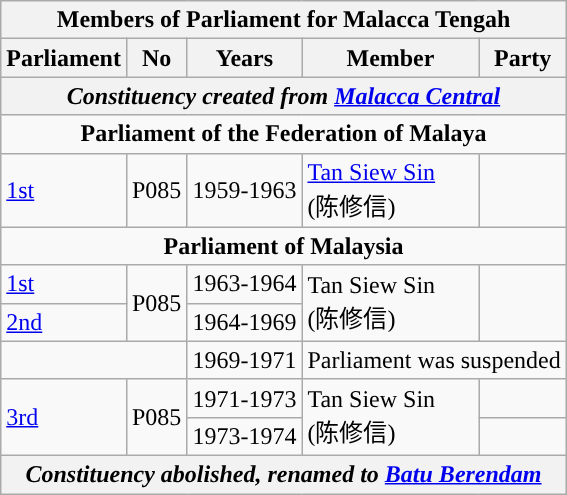<table class=wikitable>
<tr>
<th colspan="5">Members of Parliament for Malacca Tengah</th>
</tr>
<tr>
<th>Parliament</th>
<th>No</th>
<th>Years</th>
<th>Member</th>
<th>Party</th>
</tr>
<tr>
<th colspan="5" align="center"><em>Constituency created from <a href='#'>Malacca Central</a></em></th>
</tr>
<tr>
<td colspan="5" align="center"><strong>Parliament of the Federation of Malaya</strong></td>
</tr>
<tr>
<td><a href='#'>1st</a></td>
<td>P085</td>
<td>1959-1963</td>
<td><a href='#'>Tan Siew Sin</a> <br> (陈修信)</td>
<td></td>
</tr>
<tr>
<td colspan="5" align="center"><strong>Parliament of Malaysia</strong></td>
</tr>
<tr>
<td><a href='#'>1st</a></td>
<td rowspan="2">P085</td>
<td>1963-1964</td>
<td rowspan=2>Tan Siew Sin  <br>(陈修信)</td>
<td rowspan="2"></td>
</tr>
<tr>
<td><a href='#'>2nd</a></td>
<td>1964-1969</td>
</tr>
<tr>
<td colspan="2"></td>
<td>1969-1971</td>
<td colspan=2 align=center>Parliament was suspended</td>
</tr>
<tr>
<td rowspan=2><a href='#'>3rd</a></td>
<td rowspan="2">P085</td>
<td>1971-1973</td>
<td rowspan=2>Tan Siew Sin <br> (陈修信)</td>
<td></td>
</tr>
<tr>
<td>1973-1974</td>
<td></td>
</tr>
<tr>
<th colspan="5" align="center"><em>Constituency abolished, renamed to <a href='#'>Batu Berendam</a></em></th>
</tr>
</table>
